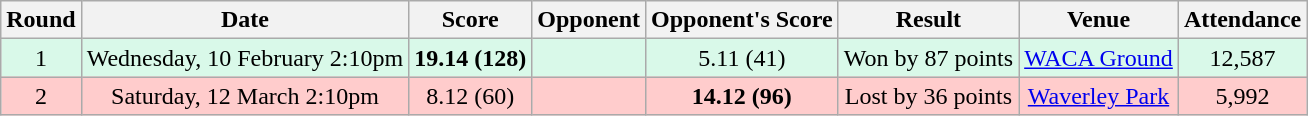<table class="wikitable">
<tr>
<th>Round</th>
<th>Date</th>
<th>Score</th>
<th>Opponent</th>
<th>Opponent's Score</th>
<th>Result</th>
<th>Venue</th>
<th>Attendance</th>
</tr>
<tr align="center" style="background:#d9f9e9;">
<td>1</td>
<td>Wednesday, 10 February 2:10pm</td>
<td><strong>19.14 (128)</strong></td>
<td></td>
<td>5.11 (41)</td>
<td>Won by 87 points</td>
<td><a href='#'>WACA Ground</a></td>
<td>12,587</td>
</tr>
<tr align="center" style="background:#fcc;">
<td>2</td>
<td>Saturday, 12 March 2:10pm</td>
<td>8.12 (60)</td>
<td></td>
<td><strong>14.12 (96)</strong></td>
<td>Lost by 36 points</td>
<td><a href='#'>Waverley Park</a></td>
<td>5,992</td>
</tr>
</table>
